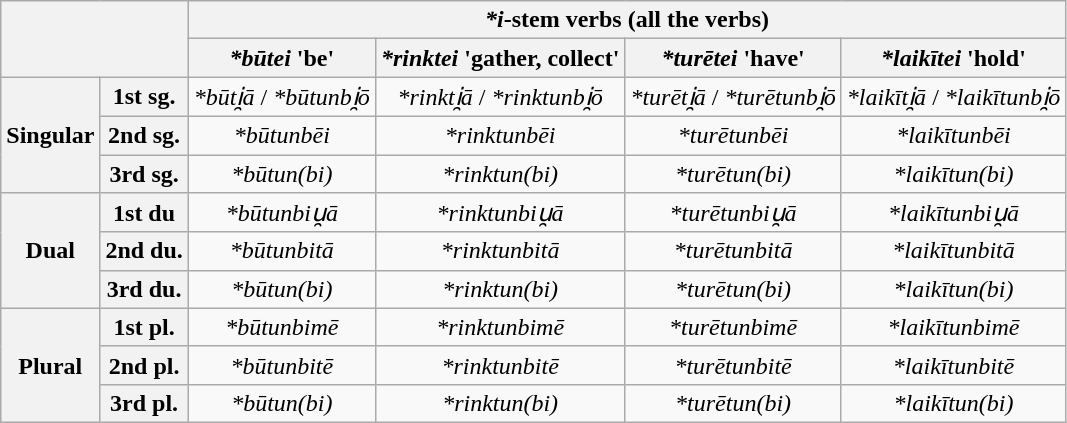<table class="wikitable" style="text-align: center;">
<tr>
<th colspan="2" rowspan="2"></th>
<th colspan="4"><em>*i</em>-stem verbs (all the verbs)</th>
</tr>
<tr>
<th><em>*būtei</em> 'be'</th>
<th><em>*rinktei</em> 'gather, collect'</th>
<th><em>*turētei</em> 'have'</th>
<th><em>*laikītei</em> 'hold'</th>
</tr>
<tr>
<th rowspan="3">Singular</th>
<th>1st sg.</th>
<td><em>*būti̯ā</em> / <em>*būtunbi̯ō</em></td>
<td><em>*rinkti̯ā</em> / <em>*rinktunbi̯ō</em></td>
<td><em>*turēti̯ā</em> / <em>*turētunbi̯ō</em></td>
<td><em>*laikīti̯ā</em> / <em>*laikītunbi̯ō</em></td>
</tr>
<tr>
<th>2nd sg.</th>
<td><em>*būtunbēi</em></td>
<td><em>*rinktunbēi</em></td>
<td><em>*turētunbēi</em></td>
<td><em>*laikītunbēi</em></td>
</tr>
<tr>
<th>3rd sg.</th>
<td><em>*būtun(bi)</em></td>
<td><em>*rinktun(bi)</em></td>
<td><em>*turētun(bi)</em></td>
<td><em>*laikītun(bi)</em></td>
</tr>
<tr>
<th rowspan="3">Dual</th>
<th>1st du</th>
<td><em>*būtunbiu̯ā</em></td>
<td><em>*rinktunbiu̯ā</em></td>
<td><em>*turētunbiu̯ā</em></td>
<td><em>*laikītunbiu̯ā</em></td>
</tr>
<tr>
<th>2nd du.</th>
<td><em>*būtunbitā</em></td>
<td><em>*rinktunbitā</em></td>
<td><em>*turētunbitā</em></td>
<td><em>*laikītunbitā</em></td>
</tr>
<tr>
<th>3rd du.</th>
<td><em>*būtun(bi)</em></td>
<td><em>*rinktun(bi)</em></td>
<td><em>*turētun(bi)</em></td>
<td><em>*laikītun(bi)</em></td>
</tr>
<tr>
<th rowspan="3">Plural</th>
<th>1st pl.</th>
<td><em>*būtunbimē</em></td>
<td><em>*rinktunbimē</em></td>
<td><em>*turētunbimē</em></td>
<td><em>*laikītunbimē</em></td>
</tr>
<tr>
<th>2nd pl.</th>
<td><em>*būtunbitē</em></td>
<td><em>*rinktunbitē</em></td>
<td><em>*turētunbitē</em></td>
<td><em>*laikītunbitē</em></td>
</tr>
<tr>
<th>3rd pl.</th>
<td><em>*būtun(bi)</em></td>
<td><em>*rinktun(bi)</em></td>
<td><em>*turētun(bi)</em></td>
<td><em>*laikītun(bi)</em></td>
</tr>
</table>
